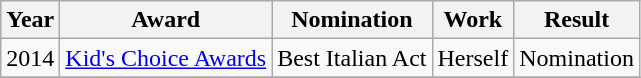<table class="wikitable">
<tr>
<th>Year</th>
<th>Award</th>
<th>Nomination</th>
<th>Work</th>
<th>Result</th>
</tr>
<tr>
<td style="text-align:center;" rowspan="1">2014</td>
<td><a href='#'>Kid's Choice Awards</a></td>
<td>Best Italian Act</td>
<td>Herself</td>
<td>Nomination</td>
</tr>
<tr>
</tr>
</table>
